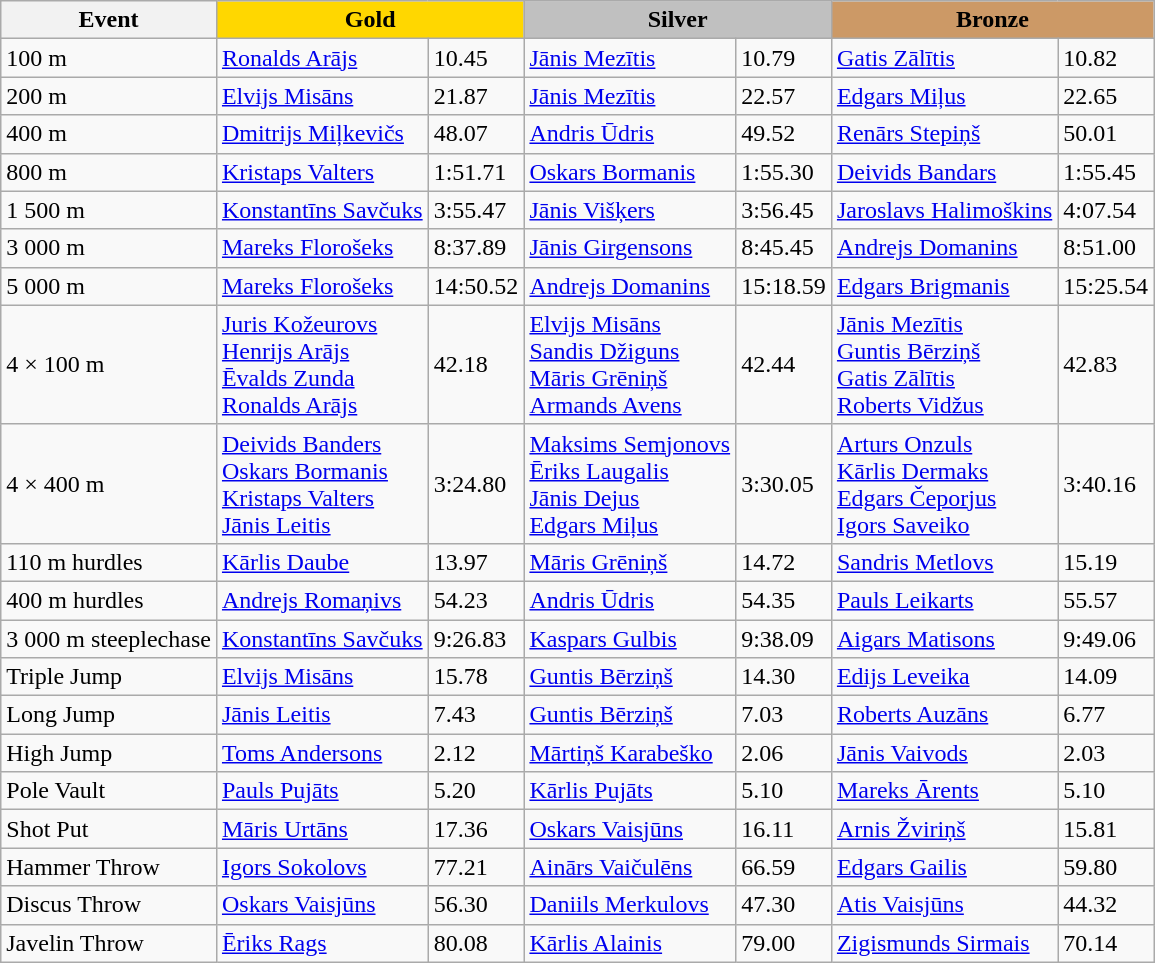<table class="wikitable">
<tr>
<th>Event</th>
<th style="background:gold;" colspan=2>Gold</th>
<th style="background:silver;" colspan=2>Silver</th>
<th style="background:#CC9966;" colspan=2>Bronze</th>
</tr>
<tr>
<td>100 m</td>
<td><a href='#'>Ronalds Arājs</a></td>
<td>10.45</td>
<td><a href='#'>Jānis Mezītis</a></td>
<td>10.79</td>
<td><a href='#'>Gatis Zālītis</a></td>
<td>10.82</td>
</tr>
<tr>
<td>200 m</td>
<td><a href='#'>Elvijs Misāns</a></td>
<td>21.87</td>
<td><a href='#'>Jānis Mezītis</a></td>
<td>22.57</td>
<td><a href='#'>Edgars Miļus</a></td>
<td>22.65</td>
</tr>
<tr>
<td>400 m</td>
<td><a href='#'>Dmitrijs Miļkevičs</a></td>
<td>48.07</td>
<td><a href='#'>Andris Ūdris</a></td>
<td>49.52</td>
<td><a href='#'>Renārs Stepiņš</a></td>
<td>50.01</td>
</tr>
<tr>
<td>800 m</td>
<td><a href='#'>Kristaps Valters</a></td>
<td>1:51.71</td>
<td><a href='#'>Oskars Bormanis</a></td>
<td>1:55.30</td>
<td><a href='#'>Deivids Bandars</a></td>
<td>1:55.45</td>
</tr>
<tr>
<td>1 500 m</td>
<td><a href='#'>Konstantīns Savčuks</a></td>
<td>3:55.47</td>
<td><a href='#'>Jānis Višķers</a></td>
<td>3:56.45</td>
<td><a href='#'>Jaroslavs Halimoškins</a></td>
<td>4:07.54</td>
</tr>
<tr>
<td>3 000 m</td>
<td><a href='#'>Mareks Florošeks</a></td>
<td>8:37.89</td>
<td><a href='#'>Jānis Girgensons</a></td>
<td>8:45.45</td>
<td><a href='#'>Andrejs Domanins</a></td>
<td>8:51.00</td>
</tr>
<tr>
<td>5 000 m</td>
<td><a href='#'>Mareks Florošeks</a></td>
<td>14:50.52</td>
<td><a href='#'>Andrejs Domanins</a></td>
<td>15:18.59</td>
<td><a href='#'>Edgars Brigmanis</a></td>
<td>15:25.54</td>
</tr>
<tr>
<td>4 × 100 m</td>
<td><a href='#'>Juris Kožeurovs</a><br><a href='#'>Henrijs Arājs</a><br><a href='#'>Ēvalds Zunda</a><br><a href='#'>Ronalds Arājs</a></td>
<td>42.18</td>
<td><a href='#'>Elvijs Misāns</a><br><a href='#'>Sandis Džiguns</a><br><a href='#'>Māris Grēniņš</a><br><a href='#'>Armands Avens</a></td>
<td>42.44</td>
<td><a href='#'>Jānis Mezītis</a><br><a href='#'>Guntis Bērziņš</a><br><a href='#'>Gatis Zālītis</a><br><a href='#'>Roberts Vidžus</a></td>
<td>42.83</td>
</tr>
<tr>
<td>4 × 400 m</td>
<td><a href='#'>Deivids Banders</a><br><a href='#'>Oskars Bormanis</a><br><a href='#'>Kristaps Valters</a><br><a href='#'>Jānis Leitis</a></td>
<td>3:24.80</td>
<td><a href='#'>Maksims Semjonovs</a><br><a href='#'>Ēriks Laugalis</a><br><a href='#'>Jānis Dejus</a><br><a href='#'>Edgars Miļus</a></td>
<td>3:30.05</td>
<td><a href='#'>Arturs Onzuls</a><br><a href='#'>Kārlis Dermaks</a><br><a href='#'>Edgars Čeporjus</a><br><a href='#'>Igors Saveiko</a></td>
<td>3:40.16</td>
</tr>
<tr>
<td>110 m hurdles</td>
<td><a href='#'>Kārlis Daube</a></td>
<td>13.97</td>
<td><a href='#'>Māris Grēniņš</a></td>
<td>14.72</td>
<td><a href='#'>Sandris Metlovs</a></td>
<td>15.19</td>
</tr>
<tr>
<td>400 m hurdles</td>
<td><a href='#'>Andrejs Romaņivs</a></td>
<td>54.23</td>
<td><a href='#'>Andris Ūdris</a></td>
<td>54.35</td>
<td><a href='#'>Pauls Leikarts</a></td>
<td>55.57</td>
</tr>
<tr>
<td>3 000 m steeplechase</td>
<td><a href='#'>Konstantīns Savčuks</a></td>
<td>9:26.83</td>
<td><a href='#'>Kaspars Gulbis</a></td>
<td>9:38.09</td>
<td><a href='#'>Aigars Matisons</a></td>
<td>9:49.06</td>
</tr>
<tr>
<td>Triple Jump</td>
<td><a href='#'>Elvijs Misāns</a></td>
<td>15.78</td>
<td><a href='#'>Guntis Bērziņš</a></td>
<td>14.30</td>
<td><a href='#'>Edijs Leveika</a></td>
<td>14.09</td>
</tr>
<tr>
<td>Long Jump</td>
<td><a href='#'>Jānis Leitis</a></td>
<td>7.43</td>
<td><a href='#'>Guntis Bērziņš</a></td>
<td>7.03</td>
<td><a href='#'>Roberts Auzāns</a></td>
<td>6.77</td>
</tr>
<tr>
<td>High Jump</td>
<td><a href='#'>Toms Andersons</a></td>
<td>2.12</td>
<td><a href='#'>Mārtiņš Karabeško</a></td>
<td>2.06</td>
<td><a href='#'>Jānis Vaivods</a></td>
<td>2.03</td>
</tr>
<tr>
<td>Pole Vault</td>
<td><a href='#'>Pauls Pujāts</a></td>
<td>5.20</td>
<td><a href='#'>Kārlis Pujāts</a></td>
<td>5.10</td>
<td><a href='#'>Mareks Ārents</a></td>
<td>5.10</td>
</tr>
<tr>
<td>Shot Put</td>
<td><a href='#'>Māris Urtāns</a></td>
<td>17.36</td>
<td><a href='#'>Oskars Vaisjūns</a></td>
<td>16.11</td>
<td><a href='#'>Arnis Žviriņš</a></td>
<td>15.81</td>
</tr>
<tr>
<td>Hammer Throw</td>
<td><a href='#'>Igors Sokolovs</a></td>
<td>77.21</td>
<td><a href='#'>Ainārs Vaičulēns</a></td>
<td>66.59</td>
<td><a href='#'>Edgars Gailis</a></td>
<td>59.80</td>
</tr>
<tr>
<td>Discus Throw</td>
<td><a href='#'>Oskars Vaisjūns</a></td>
<td>56.30</td>
<td><a href='#'>Daniils Merkulovs</a></td>
<td>47.30</td>
<td><a href='#'>Atis Vaisjūns</a></td>
<td>44.32</td>
</tr>
<tr>
<td>Javelin Throw</td>
<td><a href='#'>Ēriks Rags</a></td>
<td>80.08</td>
<td><a href='#'>Kārlis Alainis</a></td>
<td>79.00</td>
<td><a href='#'>Zigismunds Sirmais</a></td>
<td>70.14</td>
</tr>
</table>
